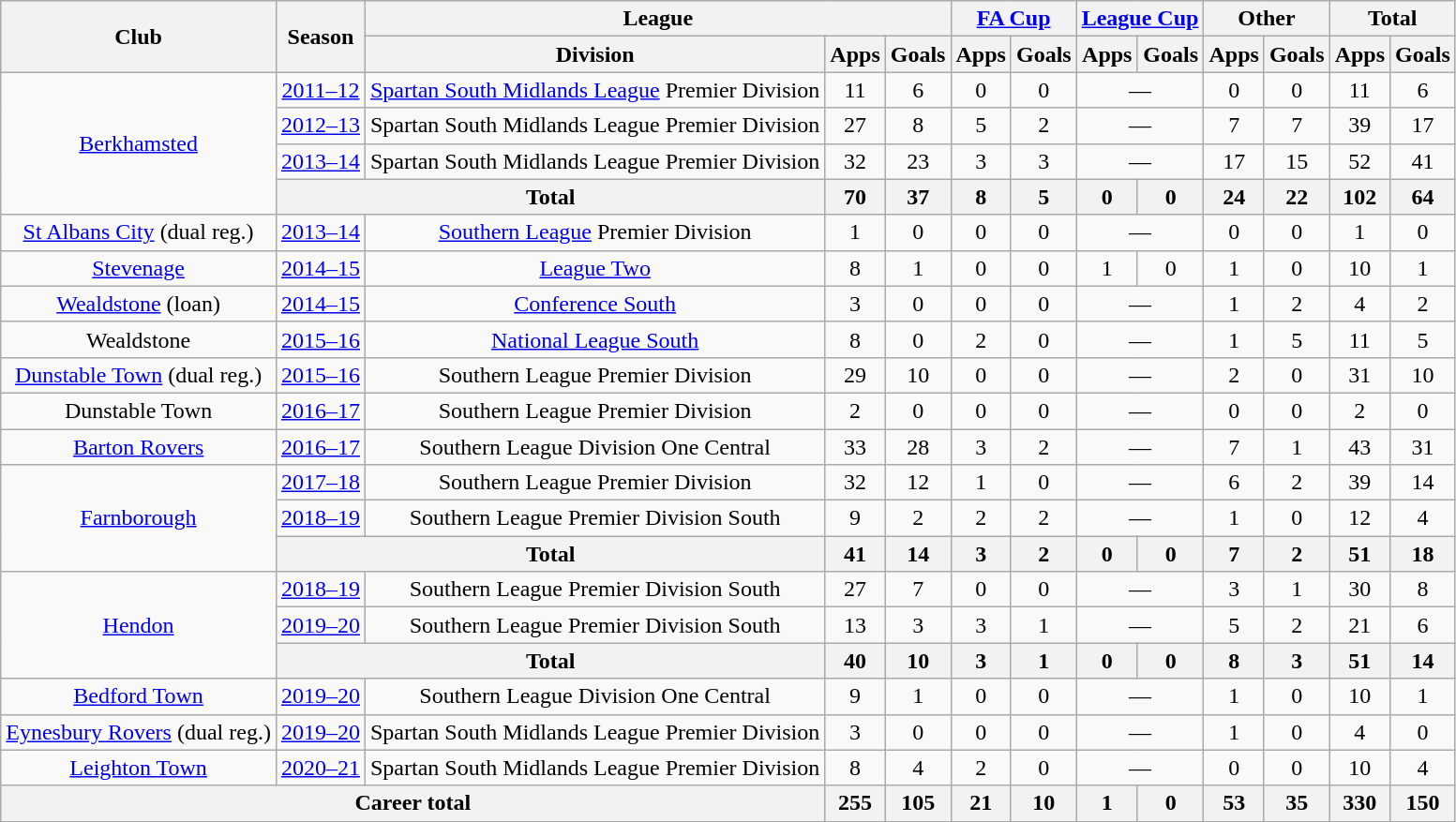<table class="wikitable" style="text-align: center;">
<tr>
<th rowspan="2">Club</th>
<th rowspan="2">Season</th>
<th colspan="3">League</th>
<th colspan="2"><a href='#'>FA Cup</a></th>
<th colspan="2"><a href='#'>League Cup</a></th>
<th colspan="2">Other</th>
<th colspan="2">Total</th>
</tr>
<tr>
<th>Division</th>
<th>Apps</th>
<th>Goals</th>
<th>Apps</th>
<th>Goals</th>
<th>Apps</th>
<th>Goals</th>
<th>Apps</th>
<th>Goals</th>
<th>Apps</th>
<th>Goals</th>
</tr>
<tr>
<td rowspan="4"><a href='#'>Berkhamsted</a></td>
<td><a href='#'>2011–12</a></td>
<td><a href='#'>Spartan South Midlands League</a> Premier Division</td>
<td>11</td>
<td>6</td>
<td>0</td>
<td>0</td>
<td colspan="2">—</td>
<td>0</td>
<td>0</td>
<td>11</td>
<td>6</td>
</tr>
<tr>
<td><a href='#'>2012–13</a></td>
<td>Spartan South Midlands League Premier Division</td>
<td>27</td>
<td>8</td>
<td>5</td>
<td>2</td>
<td colspan="2">—</td>
<td>7</td>
<td>7</td>
<td>39</td>
<td>17</td>
</tr>
<tr>
<td><a href='#'>2013–14</a></td>
<td>Spartan South Midlands League Premier Division</td>
<td>32</td>
<td>23</td>
<td>3</td>
<td>3</td>
<td colspan="2">—</td>
<td>17</td>
<td>15</td>
<td>52</td>
<td>41</td>
</tr>
<tr>
<th colspan="2">Total</th>
<th>70</th>
<th>37</th>
<th>8</th>
<th>5</th>
<th>0</th>
<th>0</th>
<th>24</th>
<th>22</th>
<th>102</th>
<th>64</th>
</tr>
<tr>
<td><a href='#'>St Albans City</a> (dual reg.)</td>
<td><a href='#'>2013–14</a></td>
<td><a href='#'>Southern League</a> Premier Division</td>
<td>1</td>
<td>0</td>
<td>0</td>
<td>0</td>
<td colspan="2">—</td>
<td>0</td>
<td>0</td>
<td>1</td>
<td>0</td>
</tr>
<tr>
<td><a href='#'>Stevenage</a></td>
<td><a href='#'>2014–15</a></td>
<td><a href='#'>League Two</a></td>
<td>8</td>
<td>1</td>
<td>0</td>
<td>0</td>
<td>1</td>
<td>0</td>
<td>1</td>
<td>0</td>
<td>10</td>
<td>1</td>
</tr>
<tr>
<td><a href='#'>Wealdstone</a> (loan)</td>
<td><a href='#'>2014–15</a></td>
<td><a href='#'>Conference South</a></td>
<td>3</td>
<td>0</td>
<td>0</td>
<td>0</td>
<td colspan="2">—</td>
<td>1</td>
<td>2</td>
<td>4</td>
<td>2</td>
</tr>
<tr>
<td>Wealdstone</td>
<td><a href='#'>2015–16</a></td>
<td><a href='#'>National League South</a></td>
<td>8</td>
<td>0</td>
<td>2</td>
<td>0</td>
<td colspan="2">—</td>
<td>1</td>
<td>5</td>
<td>11</td>
<td>5</td>
</tr>
<tr>
<td><a href='#'>Dunstable Town</a> (dual reg.)</td>
<td><a href='#'>2015–16</a></td>
<td>Southern League Premier Division</td>
<td>29</td>
<td>10</td>
<td>0</td>
<td>0</td>
<td colspan="2">—</td>
<td>2</td>
<td>0</td>
<td>31</td>
<td>10</td>
</tr>
<tr>
<td>Dunstable Town</td>
<td><a href='#'>2016–17</a></td>
<td>Southern League Premier Division</td>
<td>2</td>
<td>0</td>
<td>0</td>
<td>0</td>
<td colspan="2">—</td>
<td>0</td>
<td>0</td>
<td>2</td>
<td>0</td>
</tr>
<tr>
<td><a href='#'>Barton Rovers</a></td>
<td><a href='#'>2016–17</a></td>
<td>Southern League Division One Central</td>
<td>33</td>
<td>28</td>
<td>3</td>
<td>2</td>
<td colspan="2">—</td>
<td>7</td>
<td>1</td>
<td>43</td>
<td>31</td>
</tr>
<tr>
<td rowspan="3"><a href='#'>Farnborough</a></td>
<td><a href='#'>2017–18</a></td>
<td>Southern League Premier Division</td>
<td>32</td>
<td>12</td>
<td>1</td>
<td>0</td>
<td colspan="2">—</td>
<td>6</td>
<td>2</td>
<td>39</td>
<td>14</td>
</tr>
<tr>
<td><a href='#'>2018–19</a></td>
<td>Southern League Premier Division South</td>
<td>9</td>
<td>2</td>
<td>2</td>
<td>2</td>
<td colspan="2">—</td>
<td>1</td>
<td>0</td>
<td>12</td>
<td>4</td>
</tr>
<tr>
<th colspan="2">Total</th>
<th>41</th>
<th>14</th>
<th>3</th>
<th>2</th>
<th>0</th>
<th>0</th>
<th>7</th>
<th>2</th>
<th>51</th>
<th>18</th>
</tr>
<tr>
<td rowspan="3"><a href='#'>Hendon</a></td>
<td><a href='#'>2018–19</a></td>
<td>Southern League Premier Division South</td>
<td>27</td>
<td>7</td>
<td>0</td>
<td>0</td>
<td colspan="2">—</td>
<td>3</td>
<td>1</td>
<td>30</td>
<td>8</td>
</tr>
<tr>
<td><a href='#'>2019–20</a></td>
<td>Southern League Premier Division South</td>
<td>13</td>
<td>3</td>
<td>3</td>
<td>1</td>
<td colspan="2">—</td>
<td>5</td>
<td>2</td>
<td>21</td>
<td>6</td>
</tr>
<tr>
<th colspan="2">Total</th>
<th>40</th>
<th>10</th>
<th>3</th>
<th>1</th>
<th>0</th>
<th>0</th>
<th>8</th>
<th>3</th>
<th>51</th>
<th>14</th>
</tr>
<tr>
<td><a href='#'>Bedford Town</a></td>
<td><a href='#'>2019–20</a></td>
<td>Southern League Division One Central</td>
<td>9</td>
<td>1</td>
<td>0</td>
<td>0</td>
<td colspan="2">—</td>
<td>1</td>
<td>0</td>
<td>10</td>
<td>1</td>
</tr>
<tr>
<td><a href='#'>Eynesbury Rovers</a> (dual reg.)</td>
<td><a href='#'>2019–20</a></td>
<td>Spartan South Midlands League Premier Division</td>
<td>3</td>
<td>0</td>
<td>0</td>
<td>0</td>
<td colspan="2">—</td>
<td>1</td>
<td>0</td>
<td>4</td>
<td>0</td>
</tr>
<tr>
<td><a href='#'>Leighton Town</a></td>
<td><a href='#'>2020–21</a></td>
<td>Spartan South Midlands League Premier Division</td>
<td>8</td>
<td>4</td>
<td>2</td>
<td>0</td>
<td colspan="2">—</td>
<td>0</td>
<td>0</td>
<td>10</td>
<td>4</td>
</tr>
<tr>
<th colspan="3">Career total</th>
<th>255</th>
<th>105</th>
<th>21</th>
<th>10</th>
<th>1</th>
<th>0</th>
<th>53</th>
<th>35</th>
<th>330</th>
<th>150</th>
</tr>
</table>
